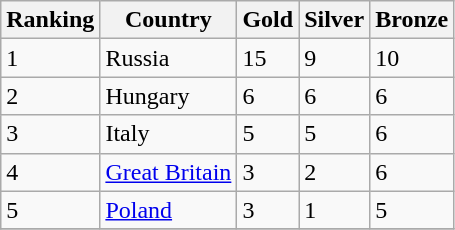<table class="wikitable">
<tr>
<th>Ranking</th>
<th>Country</th>
<th>Gold </th>
<th>Silver </th>
<th>Bronze </th>
</tr>
<tr>
<td>1</td>
<td> Russia</td>
<td>15</td>
<td>9</td>
<td>10</td>
</tr>
<tr>
<td>2</td>
<td> Hungary</td>
<td>6</td>
<td>6</td>
<td>6</td>
</tr>
<tr>
<td>3</td>
<td> Italy</td>
<td>5</td>
<td>5</td>
<td>6</td>
</tr>
<tr>
<td>4</td>
<td> <a href='#'>Great Britain</a></td>
<td>3</td>
<td>2</td>
<td>6</td>
</tr>
<tr>
<td>5</td>
<td> <a href='#'>Poland</a></td>
<td>3</td>
<td>1</td>
<td>5</td>
</tr>
<tr>
</tr>
</table>
